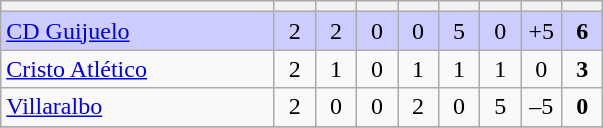<table class="wikitable" style="text-align: center;">
<tr>
<th width="175"></th>
<th width="20"></th>
<th width="20"></th>
<th width="20"></th>
<th width="20"></th>
<th width="20"></th>
<th width="20"></th>
<th width="20"></th>
<th width="20"></th>
</tr>
<tr bgcolor=#ccccff>
<td align=left><a href='#'>CD Guijuelo</a></td>
<td>2</td>
<td>2</td>
<td>0</td>
<td>0</td>
<td>5</td>
<td>0</td>
<td>+5</td>
<td><strong>6</strong></td>
</tr>
<tr>
<td align=left><a href='#'>Cristo Atlético</a></td>
<td>2</td>
<td>1</td>
<td>0</td>
<td>1</td>
<td>1</td>
<td>1</td>
<td>0</td>
<td><strong>3</strong></td>
</tr>
<tr>
<td align=left><a href='#'>Villaralbo</a></td>
<td>2</td>
<td>0</td>
<td>0</td>
<td>2</td>
<td>0</td>
<td>5</td>
<td>–5</td>
<td><strong>0</strong></td>
</tr>
<tr>
</tr>
</table>
